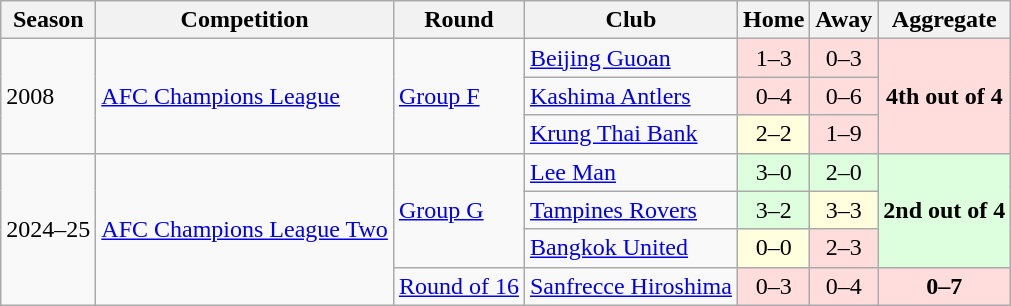<table class="wikitable">
<tr>
<th>Season</th>
<th>Competition</th>
<th>Round</th>
<th>Club</th>
<th>Home</th>
<th>Away</th>
<th>Aggregate</th>
</tr>
<tr>
<td rowspan="3">2008</td>
<td rowspan="3"><a href='#'>AFC Champions League</a></td>
<td rowspan="3"><a href='#'>Group F</a></td>
<td> <a href='#'>Beijing Guoan</a></td>
<td style="background:#fdd;" align="center">1–3</td>
<td style="background:#fdd;" align="center">0–3</td>
<td rowspan="3" style="background:#fdd;" align="center"><strong>4th out of 4</strong></td>
</tr>
<tr>
<td> <a href='#'>Kashima Antlers</a></td>
<td style="background:#fdd;" align="center">0–4</td>
<td style="background:#fdd;" align="center">0–6</td>
</tr>
<tr>
<td> <a href='#'>Krung Thai Bank</a></td>
<td style="background:#ffd;" align="center">2–2</td>
<td style="background:#fdd;" align="center">1–9</td>
</tr>
<tr>
<td rowspan="4">2024–25</td>
<td rowspan="4"><a href='#'>AFC Champions League Two</a></td>
<td rowspan="3"><a href='#'>Group G</a></td>
<td> <a href='#'>Lee Man</a></td>
<td style="background:#dfd;" align="center">3–0</td>
<td style="background:#dfd;" align="center">2–0</td>
<td rowspan="3" style="background:#dfd;" align="center"><strong>2nd out of 4</strong></td>
</tr>
<tr>
<td> <a href='#'>Tampines Rovers</a></td>
<td style="background:#dfd;" align="center">3–2</td>
<td style="background:#ffd;" align="center">3–3</td>
</tr>
<tr>
<td> <a href='#'>Bangkok United</a></td>
<td style="background:#ffd;" align="center">0–0</td>
<td style="background:#fdd;" align="center">2–3</td>
</tr>
<tr>
<td><a href='#'>Round of 16</a></td>
<td> <a href='#'>Sanfrecce Hiroshima</a></td>
<td style="background:#fdd;" align="center">0–3</td>
<td style="background:#fdd;"  align="center">0–4</td>
<td style="background:#fdd;"  align="center"><strong>0–7</strong></td>
</tr>
</table>
